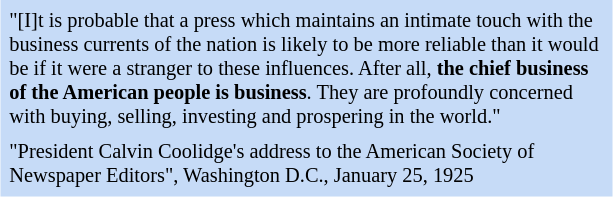<table class="toccolours" style="float: right; margin-left: 1em; margin-right: 2em; font-size: 85%; background:#c6dbf7; color:black; width:30em; max-width: 40%;" cellspacing="5">
<tr>
<td style="text-align: left;">"[I]t is probable that a press which maintains an intimate touch with the business currents of the nation is likely to be more reliable than it would be if it were a stranger to these influences. After all, <strong>the chief business of the American people is business</strong>. They are profoundly concerned with buying, selling, investing and prospering in the world."</td>
</tr>
<tr>
<td style="text-align: left;">"President Calvin Coolidge's address to the American Society of Newspaper Editors", Washington D.C., January 25, 1925</td>
</tr>
</table>
